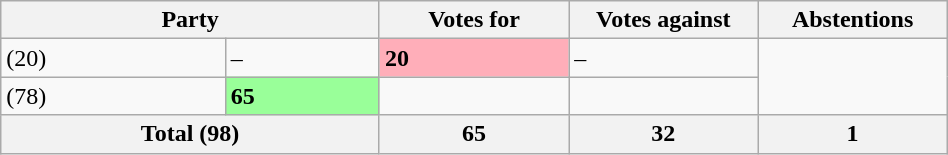<table class="wikitable" style="width:50%;">
<tr>
<th colspan="2">Party</th>
<th style="width:20%;">Votes for</th>
<th style="width:20%;">Votes against</th>
<th style="width:20%;">Abstentions</th>
</tr>
<tr>
<td> (20)</td>
<td>–</td>
<td style="background-color:#ffaeb9;"><strong>20</strong></td>
<td>–</td>
</tr>
<tr>
<td> (78)</td>
<td style="background-color:#9f9;"><strong>65</strong></td>
<td></td>
<td></td>
</tr>
<tr>
<th colspan="2">Total (98)</th>
<th>65</th>
<th>32</th>
<th>1</th>
</tr>
</table>
